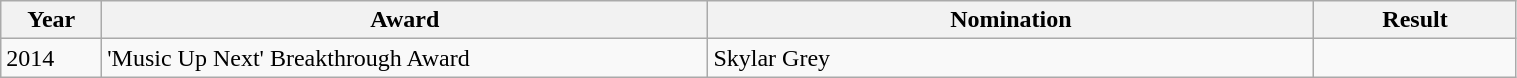<table class="wikitable" style="width:80%;">
<tr>
<th width=5%>Year</th>
<th style="width:30%;">Award</th>
<th style="width:30%;">Nomination</th>
<th style="width:10%;">Result</th>
</tr>
<tr>
<td>2014</td>
<td>'Music Up Next' Breakthrough Award</td>
<td>Skylar Grey</td>
<td></td>
</tr>
</table>
